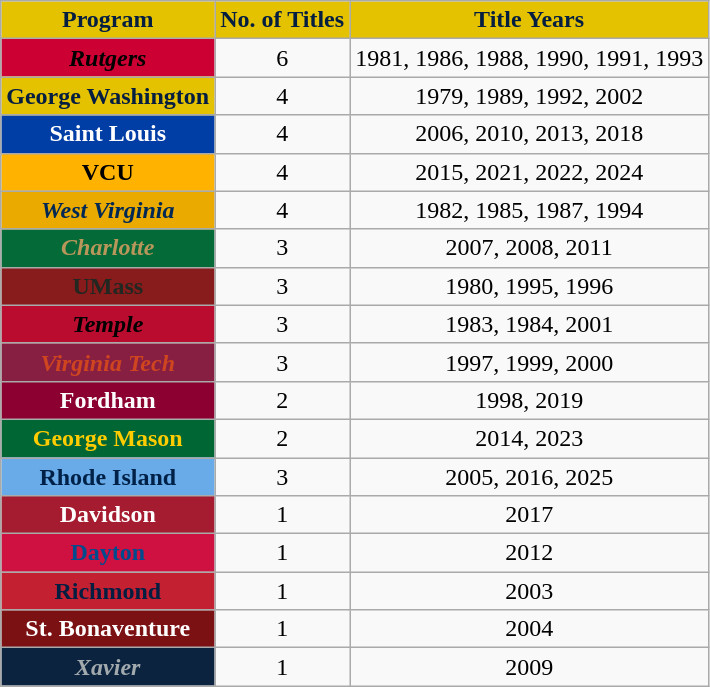<table class="wikitable sortable" style="text-align:center;">
<tr>
<th style="background:#E5C200; color:#041E42;">Program</th>
<th style="background:#E5C200; color:#041E42;">No. of Titles</th>
<th style="background:#E5C200; color:#041E42;">Title Years</th>
</tr>
<tr>
<td style="background:#CC0033; color:#000000; font-weight:bold; font-style:italic;">Rutgers</td>
<td>6</td>
<td>1981, 1986, 1988, 1990, 1991, 1993</td>
</tr>
<tr>
<td style="background:#E5C200; color:#041E42; font-weight:bold;">George Washington</td>
<td>4</td>
<td>1979, 1989, 1992, 2002</td>
</tr>
<tr>
<td style="background:#003DA5; color:#FFFFFF; font-weight:bold;">Saint Louis</td>
<td>4</td>
<td>2006, 2010, 2013, 2018</td>
</tr>
<tr>
<td style="background:#FFB300; color:#000000; font-weight:bold;">VCU</td>
<td>4</td>
<td>2015, 2021, 2022, 2024</td>
</tr>
<tr>
<td style="background:#EAAA00; color:#002855; font-weight:bold; font-style:italic;">West Virginia</td>
<td>4</td>
<td>1982, 1985, 1987, 1994</td>
</tr>
<tr>
<td style="background:#046A38; color:#B9975B; font-weight:bold; font-style:italic;">Charlotte</td>
<td>3</td>
<td>2007, 2008, 2011</td>
</tr>
<tr>
<td style="background:#881C1C; color:#212721; font-weight:bold;">UMass</td>
<td>3</td>
<td>1980, 1995, 1996</td>
</tr>
<tr>
<td style="background:#BA0C2F; color:#000000; font-weight:bold; font-style:italic;">Temple</td>
<td>3</td>
<td>1983, 1984, 2001</td>
</tr>
<tr>
<td style="background:#861F41; color:#CF4520; font-weight:bold; font-style:italic;">Virginia Tech</td>
<td>3</td>
<td>1997, 1999, 2000</td>
</tr>
<tr>
<td style="background:#8C0031; color:#FFFFFF; font-weight:bold;">Fordham</td>
<td>2</td>
<td>1998, 2019</td>
</tr>
<tr>
<td style="background:#006633; color:#FFCC00; font-weight:bold;">George Mason</td>
<td>2</td>
<td>2014, 2023</td>
</tr>
<tr>
<td style="background:#68ABE8; color:#002147; font-weight:bold;">Rhode Island</td>
<td>3</td>
<td>2005, 2016, 2025</td>
</tr>
<tr>
<td style="background:#A51C30; color:#FFFFFF; font-weight:bold;">Davidson</td>
<td>1</td>
<td>2017</td>
</tr>
<tr>
<td style="background:#CE1141; color:#004B8D; font-weight:bold;">Dayton</td>
<td>1</td>
<td>2012</td>
</tr>
<tr>
<td style="background:#C32032; color:#041E42; font-weight:bold;">Richmond</td>
<td>1</td>
<td>2003</td>
</tr>
<tr>
<td style="background:#7B1113; color:#FFFFFF; font-weight:bold;">St. Bonaventure</td>
<td>1</td>
<td>2004</td>
</tr>
<tr>
<td style="background:#0C2340; color:#A2AAAD; font-weight:bold; font-style:italic;">Xavier</td>
<td>1</td>
<td>2009</td>
</tr>
</table>
